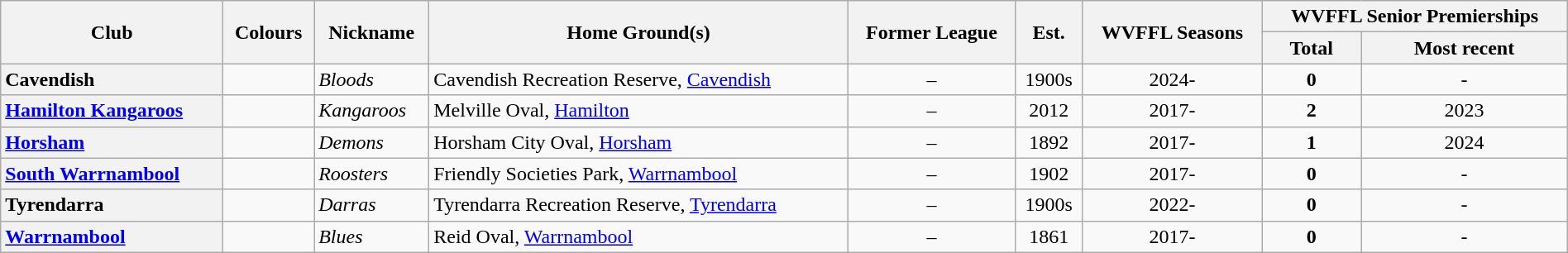<table class="wikitable sortable mw-collapsible mw-collapsed" style="text-align:center; width:100%">
<tr>
<th rowspan="2">Club</th>
<th rowspan="2">Colours</th>
<th rowspan="2">Nickname</th>
<th rowspan="2">Home Ground(s)</th>
<th rowspan="2">Former League</th>
<th rowspan="2">Est.</th>
<th rowspan="2">WVFFL Seasons</th>
<th colspan="2">WVFFL Senior Premierships</th>
</tr>
<tr>
<th>Total</th>
<th>Most recent</th>
</tr>
<tr>
<th style="text-align:left">Cavendish</th>
<td></td>
<td align="left"><em>Bloods</em></td>
<td align="left">Cavendish Recreation Reserve, <a href='#'>Cavendish</a></td>
<td align="center">–</td>
<td align="center">1900s</td>
<td align="center">2024-</td>
<td align="center"><strong>0</strong></td>
<td>-</td>
</tr>
<tr>
<th style="text-align:left"><a href='#'>Hamilton Kangaroos</a></th>
<td></td>
<td align="left"><em>Kangaroos</em></td>
<td align="left">Melville Oval, <a href='#'>Hamilton</a></td>
<td align="center">–</td>
<td align="center">2012</td>
<td align="center">2017-</td>
<td align="center"><strong>2</strong></td>
<td>2023</td>
</tr>
<tr>
<th style="text-align:left"><a href='#'>Horsham</a></th>
<td></td>
<td align="left"><em>Demons</em></td>
<td align="left">Horsham City Oval, <a href='#'>Horsham</a></td>
<td align="center">–</td>
<td align="center">1892</td>
<td align="center">2017-</td>
<td align="center"><strong>1</strong></td>
<td>2024</td>
</tr>
<tr>
<th style="text-align:left"><a href='#'>South Warrnambool</a></th>
<td></td>
<td align="left"><em>Roosters</em></td>
<td align="left">Friendly Societies Park, <a href='#'>Warrnambool</a></td>
<td align="center">–</td>
<td align="center">1902</td>
<td align="center">2017-</td>
<td align="center"><strong>0</strong></td>
<td>-</td>
</tr>
<tr>
<th style="text-align:left">Tyrendarra</th>
<td></td>
<td align="left"><em>Darras</em></td>
<td align="left">Tyrendarra Recreation Reserve, <a href='#'>Tyrendarra</a></td>
<td align="center">–</td>
<td align="center">1900s</td>
<td align="center">2022-</td>
<td align="center"><strong>0</strong></td>
<td>-</td>
</tr>
<tr>
<th style="text-align:left"><a href='#'>Warrnambool</a></th>
<td></td>
<td align="left"><em>Blues</em></td>
<td align="left">Reid Oval, <a href='#'>Warrnambool</a></td>
<td align="center">–</td>
<td align="center">1861</td>
<td align="center">2017-</td>
<td align="center"><strong>0</strong></td>
<td>-</td>
</tr>
</table>
